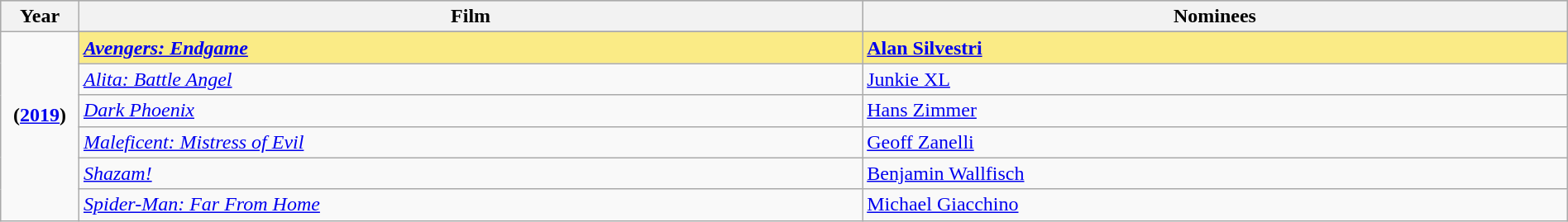<table class="wikitable" style="width:100%">
<tr bgcolor="#bebebe">
<th width="5%">Year</th>
<th width="50%">Film</th>
<th width="45%">Nominees</th>
</tr>
<tr>
<td rowspan=7 style="text-align:center"><strong>(<a href='#'>2019</a>)</strong><br> <br></td>
</tr>
<tr style="background:#FAEB86">
<td><strong><em><a href='#'>Avengers: Endgame</a></em></strong></td>
<td><strong><a href='#'>Alan Silvestri</a></strong></td>
</tr>
<tr>
<td><em><a href='#'>Alita: Battle Angel</a></em></td>
<td><a href='#'>Junkie XL</a></td>
</tr>
<tr>
<td><em><a href='#'>Dark Phoenix</a></em></td>
<td><a href='#'>Hans Zimmer</a></td>
</tr>
<tr>
<td><em><a href='#'>Maleficent: Mistress of Evil</a></em></td>
<td><a href='#'>Geoff Zanelli</a></td>
</tr>
<tr>
<td><em><a href='#'>Shazam!</a></em></td>
<td><a href='#'>Benjamin Wallfisch</a></td>
</tr>
<tr>
<td><em><a href='#'>Spider-Man: Far From Home</a></em></td>
<td><a href='#'>Michael Giacchino</a></td>
</tr>
</table>
